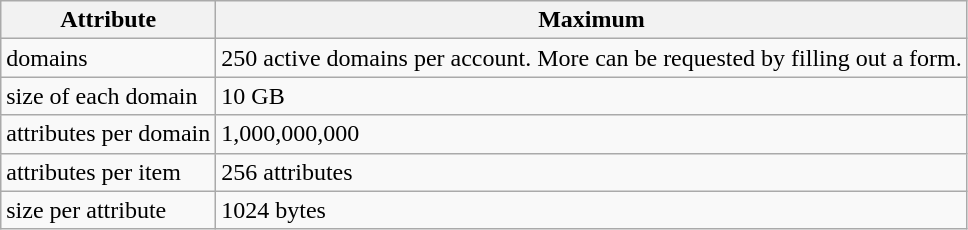<table class="wikitable">
<tr>
<th>Attribute</th>
<th>Maximum</th>
</tr>
<tr>
<td>domains</td>
<td>250 active domains per account. More can be requested by filling out a form.</td>
</tr>
<tr>
<td>size of each domain</td>
<td>10 GB</td>
</tr>
<tr>
<td>attributes per domain</td>
<td>1,000,000,000</td>
</tr>
<tr>
<td>attributes per item</td>
<td>256 attributes</td>
</tr>
<tr>
<td>size per attribute</td>
<td>1024 bytes</td>
</tr>
</table>
